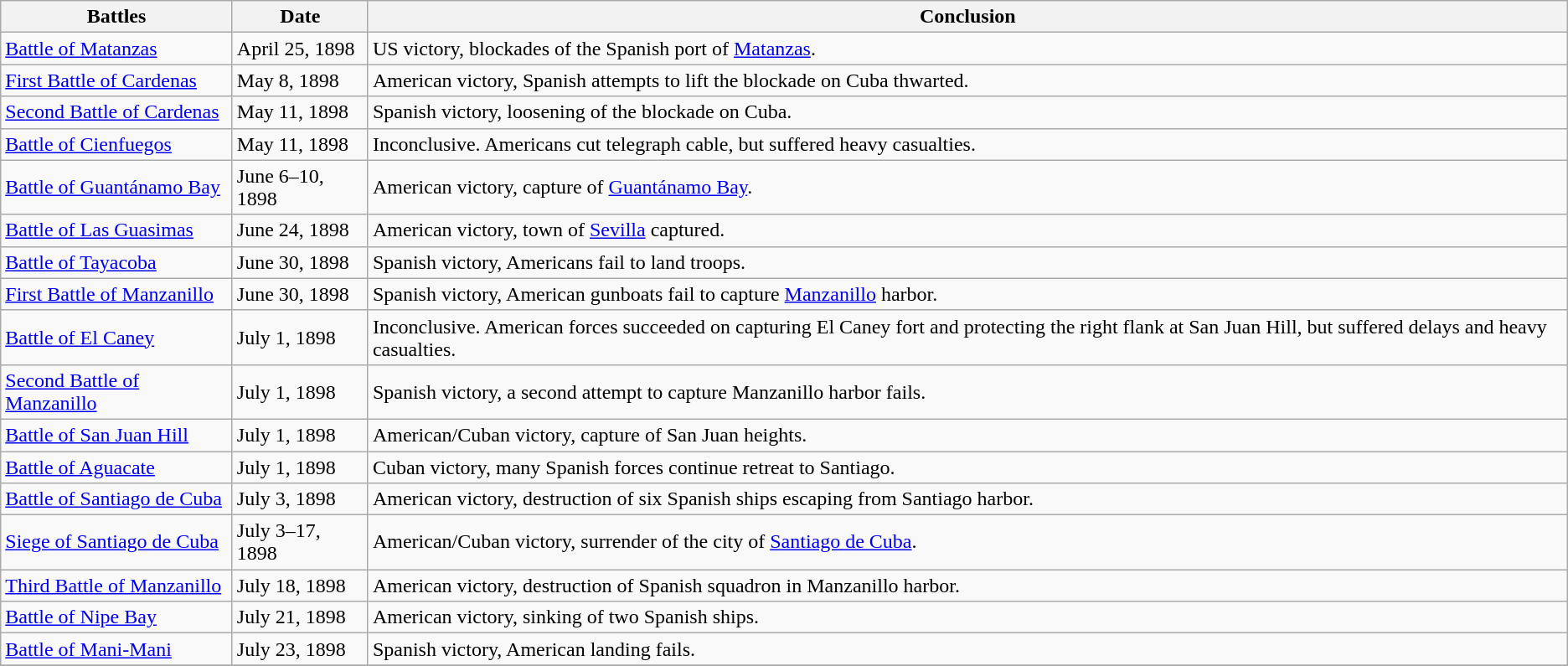<table class="wikitable sortable">
<tr>
<th scope="col">Battles</th>
<th scope="col">Date</th>
<th scope="col">Conclusion</th>
</tr>
<tr>
<td><a href='#'>Battle of Matanzas</a></td>
<td>April 25, 1898</td>
<td>US victory, blockades of the Spanish port of <a href='#'>Matanzas</a>.</td>
</tr>
<tr>
<td><a href='#'>First Battle of Cardenas</a></td>
<td>May 8, 1898</td>
<td>American victory, Spanish attempts to lift the blockade on Cuba thwarted.</td>
</tr>
<tr>
<td><a href='#'>Second Battle of Cardenas</a></td>
<td>May 11, 1898</td>
<td>Spanish victory, loosening of the blockade on Cuba.</td>
</tr>
<tr>
<td><a href='#'>Battle of Cienfuegos</a></td>
<td>May 11, 1898</td>
<td>Inconclusive. Americans cut telegraph cable, but suffered heavy casualties.</td>
</tr>
<tr>
<td><a href='#'>Battle of Guantánamo Bay</a></td>
<td>June 6–10, 1898</td>
<td>American victory, capture of <a href='#'>Guantánamo Bay</a>.</td>
</tr>
<tr>
<td><a href='#'>Battle of Las Guasimas</a></td>
<td>June 24, 1898</td>
<td>American victory, town of <a href='#'>Sevilla</a> captured.</td>
</tr>
<tr>
<td><a href='#'>Battle of Tayacoba</a></td>
<td>June 30, 1898</td>
<td>Spanish victory, Americans fail to land troops.</td>
</tr>
<tr>
<td><a href='#'>First Battle of Manzanillo</a></td>
<td>June 30, 1898</td>
<td>Spanish victory, American gunboats fail to capture <a href='#'>Manzanillo</a> harbor.</td>
</tr>
<tr>
<td><a href='#'>Battle of El Caney</a></td>
<td>July 1, 1898</td>
<td>Inconclusive. American forces succeeded on capturing El Caney fort and protecting the right flank at San Juan Hill, but suffered delays and heavy casualties.</td>
</tr>
<tr>
<td><a href='#'>Second Battle of Manzanillo</a></td>
<td>July 1, 1898</td>
<td>Spanish victory, a second attempt to capture Manzanillo harbor fails.</td>
</tr>
<tr>
<td><a href='#'>Battle of San Juan Hill</a></td>
<td>July 1, 1898</td>
<td>American/Cuban victory, capture of San Juan heights.</td>
</tr>
<tr>
<td><a href='#'>Battle of Aguacate</a></td>
<td>July 1, 1898</td>
<td>Cuban victory, many Spanish forces continue retreat to Santiago.</td>
</tr>
<tr>
<td><a href='#'>Battle of Santiago de Cuba</a></td>
<td>July 3, 1898</td>
<td>American victory, destruction of six Spanish ships escaping from Santiago harbor.</td>
</tr>
<tr>
<td><a href='#'>Siege of Santiago de Cuba</a></td>
<td>July 3–17, 1898</td>
<td>American/Cuban victory, surrender of the city of <a href='#'>Santiago de Cuba</a>.</td>
</tr>
<tr>
<td><a href='#'>Third Battle of Manzanillo</a></td>
<td>July 18, 1898</td>
<td>American victory, destruction of Spanish squadron in Manzanillo harbor.</td>
</tr>
<tr>
<td><a href='#'>Battle of Nipe Bay</a></td>
<td>July 21, 1898</td>
<td>American victory, sinking of two Spanish ships.</td>
</tr>
<tr>
<td><a href='#'>Battle of Mani-Mani</a></td>
<td>July 23, 1898</td>
<td>Spanish victory, American landing fails.</td>
</tr>
<tr>
</tr>
</table>
